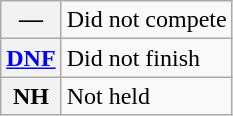<table class="wikitable">
<tr>
<th scope="row">—</th>
<td>Did not compete</td>
</tr>
<tr>
<th scope="row"><a href='#'>DNF</a></th>
<td>Did not finish</td>
</tr>
<tr>
<th scope="row">NH</th>
<td>Not held</td>
</tr>
</table>
